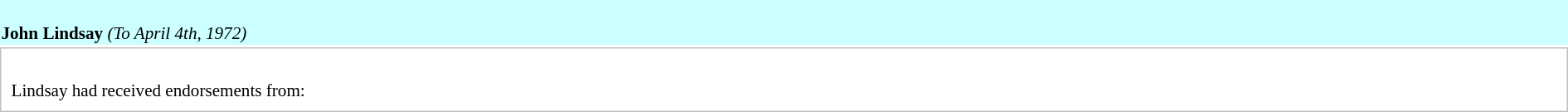<table class="collapsible collapsed" style="width:100%;font-size:88%;text-align:left; border:0; margin-top:0.2em;">
<tr>
<th style="background:#cff; font-weight:normal;"><br><strong>John Lindsay</strong> <em>(To April 4th, 1972)</em></th>
</tr>
<tr>
<td style="border:solid 1px silver; padding:8px; background:white;"><br>Lindsay had received endorsements from:</td>
</tr>
<tr>
<td style="text-align:center;"></td>
</tr>
</table>
